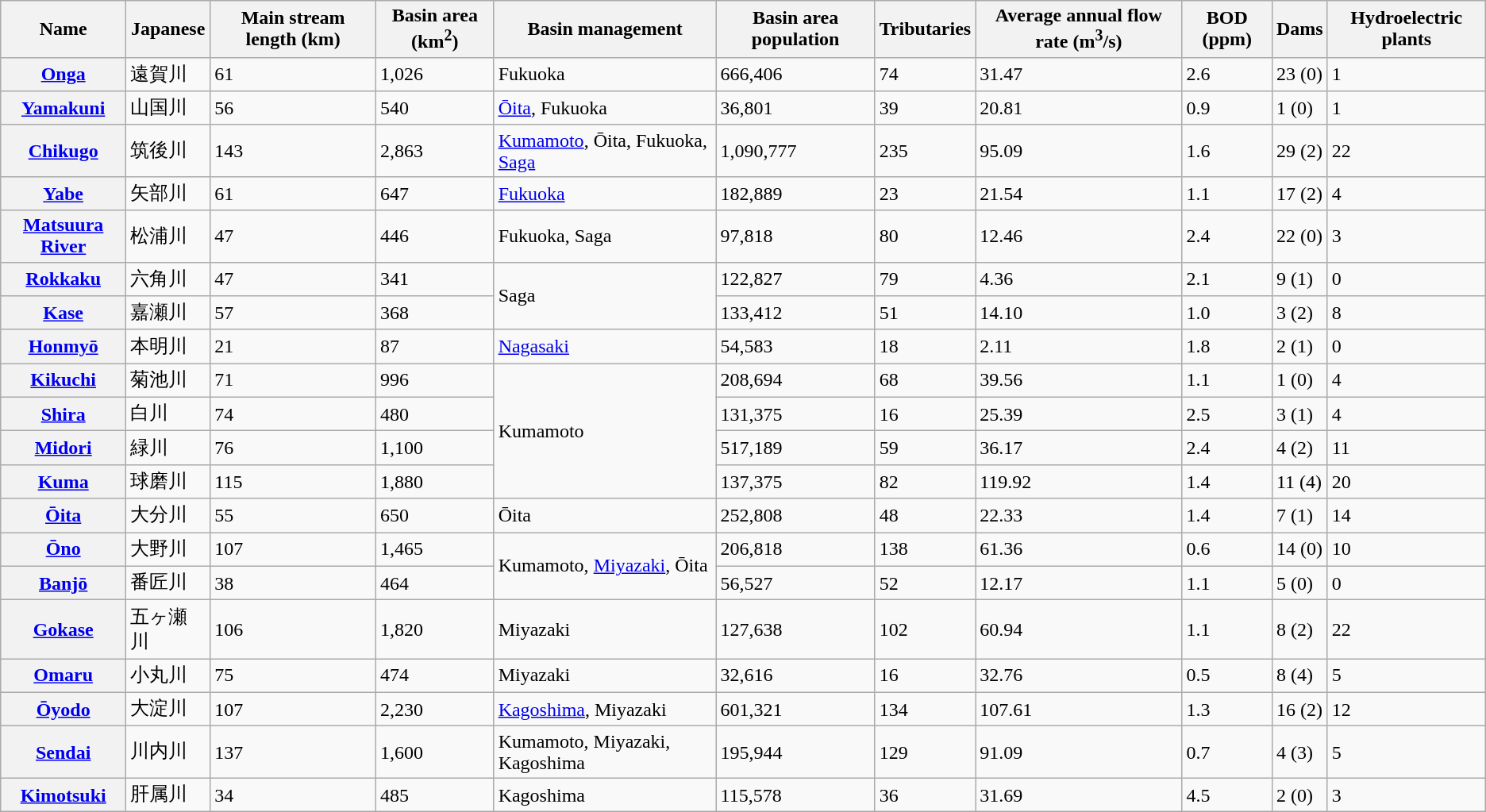<table class="wikitable">
<tr>
<th>Name</th>
<th>Japanese</th>
<th>Main stream length (km)</th>
<th>Basin area (km<sup>2</sup>)</th>
<th>Basin management</th>
<th>Basin area population</th>
<th>Tributaries</th>
<th>Average annual flow rate (m<sup>3</sup>/s)</th>
<th>BOD (ppm)</th>
<th>Dams</th>
<th>Hydroelectric plants</th>
</tr>
<tr>
<th><a href='#'>Onga</a></th>
<td>遠賀川</td>
<td>61</td>
<td>1,026</td>
<td>Fukuoka</td>
<td>666,406</td>
<td>74</td>
<td>31.47</td>
<td>2.6</td>
<td>23 (0)</td>
<td>1</td>
</tr>
<tr>
<th><a href='#'>Yamakuni</a></th>
<td>山国川</td>
<td>56</td>
<td>540</td>
<td><a href='#'>Ōita</a>, Fukuoka</td>
<td>36,801</td>
<td>39</td>
<td>20.81</td>
<td>0.9</td>
<td>1 (0)</td>
<td>1</td>
</tr>
<tr>
<th><a href='#'>Chikugo</a></th>
<td>筑後川</td>
<td>143</td>
<td>2,863</td>
<td><a href='#'>Kumamoto</a>, Ōita, Fukuoka, <a href='#'>Saga</a></td>
<td>1,090,777</td>
<td>235</td>
<td>95.09</td>
<td>1.6</td>
<td>29 (2)</td>
<td>22</td>
</tr>
<tr>
<th><a href='#'>Yabe</a></th>
<td>矢部川</td>
<td>61</td>
<td>647</td>
<td><a href='#'>Fukuoka</a></td>
<td>182,889</td>
<td>23</td>
<td>21.54</td>
<td>1.1</td>
<td>17 (2)</td>
<td>4</td>
</tr>
<tr>
<th><a href='#'>Matsuura River</a></th>
<td>松浦川</td>
<td>47</td>
<td>446</td>
<td>Fukuoka, Saga</td>
<td>97,818</td>
<td>80</td>
<td>12.46</td>
<td>2.4</td>
<td>22 (0)</td>
<td>3</td>
</tr>
<tr>
<th><a href='#'>Rokkaku</a></th>
<td>六角川</td>
<td>47</td>
<td>341</td>
<td rowspan="2">Saga</td>
<td>122,827</td>
<td>79</td>
<td>4.36</td>
<td>2.1</td>
<td>9 (1)</td>
<td>0</td>
</tr>
<tr>
<th><a href='#'>Kase</a></th>
<td>嘉瀬川</td>
<td>57</td>
<td>368</td>
<td>133,412</td>
<td>51</td>
<td>14.10</td>
<td>1.0</td>
<td>3 (2)</td>
<td>8</td>
</tr>
<tr>
<th><a href='#'>Honmyō</a></th>
<td>本明川</td>
<td>21</td>
<td>87</td>
<td><a href='#'>Nagasaki</a></td>
<td>54,583</td>
<td>18</td>
<td>2.11</td>
<td>1.8</td>
<td>2 (1)</td>
<td>0</td>
</tr>
<tr>
<th><a href='#'>Kikuchi</a></th>
<td>菊池川</td>
<td>71</td>
<td>996</td>
<td rowspan="4">Kumamoto</td>
<td>208,694</td>
<td>68</td>
<td>39.56</td>
<td>1.1</td>
<td>1 (0)</td>
<td>4</td>
</tr>
<tr>
<th><a href='#'>Shira</a></th>
<td>白川</td>
<td>74</td>
<td>480</td>
<td>131,375</td>
<td>16</td>
<td>25.39</td>
<td>2.5</td>
<td>3 (1)</td>
<td>4</td>
</tr>
<tr>
<th><a href='#'>Midori</a></th>
<td>緑川</td>
<td>76</td>
<td>1,100</td>
<td>517,189</td>
<td>59</td>
<td>36.17</td>
<td>2.4</td>
<td>4 (2)</td>
<td>11</td>
</tr>
<tr>
<th><a href='#'>Kuma</a></th>
<td>球磨川</td>
<td>115</td>
<td>1,880</td>
<td>137,375</td>
<td>82</td>
<td>119.92</td>
<td>1.4</td>
<td>11 (4)</td>
<td>20</td>
</tr>
<tr>
<th><a href='#'>Ōita</a></th>
<td>大分川</td>
<td>55</td>
<td>650</td>
<td>Ōita</td>
<td>252,808</td>
<td>48</td>
<td>22.33</td>
<td>1.4</td>
<td>7 (1)</td>
<td>14</td>
</tr>
<tr>
<th><a href='#'>Ōno</a></th>
<td>大野川</td>
<td>107</td>
<td>1,465</td>
<td rowspan="2">Kumamoto, <a href='#'>Miyazaki</a>, Ōita</td>
<td>206,818</td>
<td>138</td>
<td>61.36</td>
<td>0.6</td>
<td>14 (0)</td>
<td>10</td>
</tr>
<tr>
<th><a href='#'>Banjō</a></th>
<td>番匠川</td>
<td>38</td>
<td>464</td>
<td>56,527</td>
<td>52</td>
<td>12.17</td>
<td>1.1</td>
<td>5 (0)</td>
<td>0</td>
</tr>
<tr>
<th><a href='#'>Gokase</a></th>
<td>五ヶ瀬川</td>
<td>106</td>
<td>1,820</td>
<td>Miyazaki</td>
<td>127,638</td>
<td>102</td>
<td>60.94</td>
<td>1.1</td>
<td>8 (2)</td>
<td>22</td>
</tr>
<tr>
<th><a href='#'>Omaru</a></th>
<td>小丸川</td>
<td>75</td>
<td>474</td>
<td>Miyazaki</td>
<td>32,616</td>
<td>16</td>
<td>32.76</td>
<td>0.5</td>
<td>8 (4)</td>
<td>5</td>
</tr>
<tr>
<th><a href='#'>Ōyodo</a></th>
<td>大淀川</td>
<td>107</td>
<td>2,230</td>
<td><a href='#'>Kagoshima</a>, Miyazaki</td>
<td>601,321</td>
<td>134</td>
<td>107.61</td>
<td>1.3</td>
<td>16 (2)</td>
<td>12</td>
</tr>
<tr>
<th><a href='#'>Sendai</a></th>
<td>川内川</td>
<td>137</td>
<td>1,600</td>
<td>Kumamoto, Miyazaki, Kagoshima</td>
<td>195,944</td>
<td>129</td>
<td>91.09</td>
<td>0.7</td>
<td>4 (3)</td>
<td>5</td>
</tr>
<tr>
<th><a href='#'>Kimotsuki</a></th>
<td>肝属川</td>
<td>34</td>
<td>485</td>
<td>Kagoshima</td>
<td>115,578</td>
<td>36</td>
<td>31.69</td>
<td>4.5</td>
<td>2 (0)</td>
<td>3</td>
</tr>
</table>
